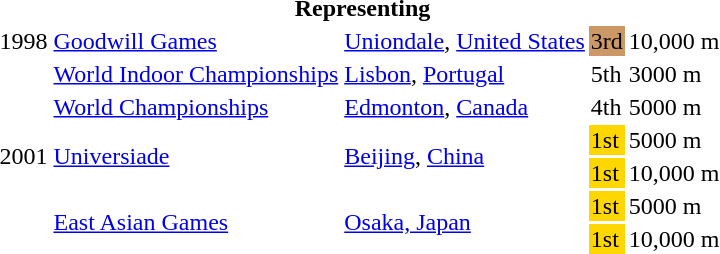<table>
<tr>
<th colspan="6">Representing </th>
</tr>
<tr>
<td>1998</td>
<td><a href='#'>Goodwill Games</a></td>
<td><a href='#'>Uniondale</a>, <a href='#'>United States</a></td>
<td bgcolor=cc9966>3rd</td>
<td>10,000 m</td>
<td></td>
</tr>
<tr>
<td rowspan=6>2001</td>
<td><a href='#'>World Indoor Championships</a></td>
<td><a href='#'>Lisbon</a>, <a href='#'>Portugal</a></td>
<td>5th</td>
<td>3000 m</td>
<td></td>
</tr>
<tr>
<td><a href='#'>World Championships</a></td>
<td><a href='#'>Edmonton</a>, <a href='#'>Canada</a></td>
<td>4th</td>
<td>5000 m</td>
<td></td>
</tr>
<tr>
<td rowspan=2><a href='#'>Universiade</a></td>
<td rowspan=2><a href='#'>Beijing</a>, <a href='#'>China</a></td>
<td bgcolor="gold">1st</td>
<td>5000 m</td>
<td></td>
</tr>
<tr>
<td bgcolor="gold">1st</td>
<td>10,000 m</td>
<td></td>
</tr>
<tr>
<td rowspan=2><a href='#'>East Asian Games</a></td>
<td rowspan=2><a href='#'>Osaka, Japan</a></td>
<td bgcolor="gold">1st</td>
<td>5000 m</td>
<td></td>
</tr>
<tr>
<td bgcolor="gold">1st</td>
<td>10,000 m</td>
<td></td>
</tr>
</table>
